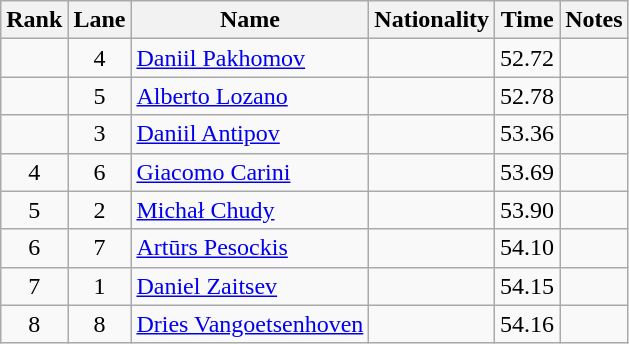<table class='wikitable sortable' style='text-align:center'>
<tr>
<th>Rank</th>
<th>Lane</th>
<th>Name</th>
<th>Nationality</th>
<th>Time</th>
<th>Notes</th>
</tr>
<tr>
<td></td>
<td>4</td>
<td align=left><a href='#'>Daniil Pakhomov</a></td>
<td align=left></td>
<td>52.72</td>
<td></td>
</tr>
<tr>
<td></td>
<td>5</td>
<td align=left><a href='#'>Alberto Lozano</a></td>
<td align=left></td>
<td>52.78</td>
<td></td>
</tr>
<tr>
<td></td>
<td>3</td>
<td align=left><a href='#'>Daniil Antipov</a></td>
<td align=left></td>
<td>53.36</td>
<td></td>
</tr>
<tr>
<td>4</td>
<td>6</td>
<td align=left><a href='#'>Giacomo Carini</a></td>
<td align=left></td>
<td>53.69</td>
<td></td>
</tr>
<tr>
<td>5</td>
<td>2</td>
<td align=left><a href='#'>Michał Chudy</a></td>
<td align=left></td>
<td>53.90</td>
<td></td>
</tr>
<tr>
<td>6</td>
<td>7</td>
<td align=left><a href='#'>Artūrs Pesockis</a></td>
<td align=left></td>
<td>54.10</td>
<td></td>
</tr>
<tr>
<td>7</td>
<td>1</td>
<td align=left><a href='#'>Daniel Zaitsev</a></td>
<td align=left></td>
<td>54.15</td>
<td></td>
</tr>
<tr>
<td>8</td>
<td>8</td>
<td align=left><a href='#'>Dries Vangoetsenhoven</a></td>
<td align=left></td>
<td>54.16</td>
<td></td>
</tr>
</table>
